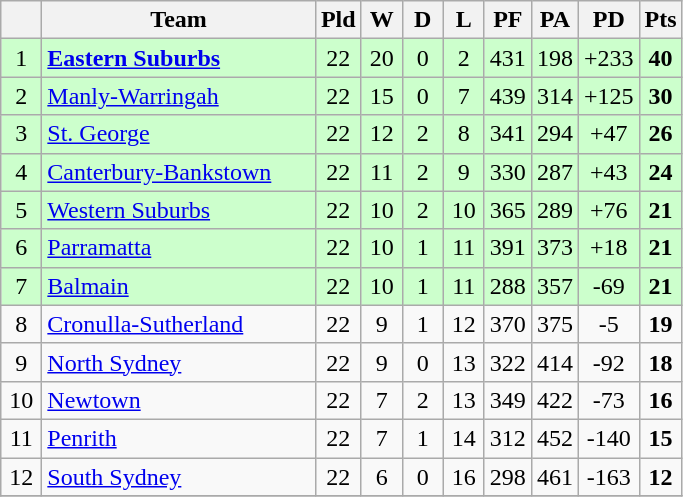<table class="wikitable sortable" style="text-align:center;">
<tr>
<th width=20 abbr="Position×"></th>
<th width=175>Team</th>
<th width=20 abbr="Played">Pld</th>
<th width=20 abbr="Won">W</th>
<th width=20 abbr="Drawn">D</th>
<th width=20 abbr="Lost">L</th>
<th width=20 abbr="Points for">PF</th>
<th width=20 abbr="Points against">PA</th>
<th width=20 abbr="Points difference">PD</th>
<th width=20 abbr="Points">Pts</th>
</tr>
<tr style="background: #ccffcc;">
<td>1</td>
<td style="text-align:left;"> <strong><a href='#'>Eastern Suburbs</a></strong></td>
<td>22</td>
<td>20</td>
<td>0</td>
<td>2</td>
<td>431</td>
<td>198</td>
<td>+233</td>
<td><strong>40</strong></td>
</tr>
<tr style="background: #ccffcc;">
<td>2</td>
<td style="text-align:left;"> <a href='#'>Manly-Warringah</a></td>
<td>22</td>
<td>15</td>
<td>0</td>
<td>7</td>
<td>439</td>
<td>314</td>
<td>+125</td>
<td><strong>30</strong></td>
</tr>
<tr style="background: #ccffcc;">
<td>3</td>
<td style="text-align:left;"> <a href='#'>St. George</a></td>
<td>22</td>
<td>12</td>
<td>2</td>
<td>8</td>
<td>341</td>
<td>294</td>
<td>+47</td>
<td><strong>26</strong></td>
</tr>
<tr style="background: #ccffcc;">
<td>4</td>
<td style="text-align:left;"> <a href='#'>Canterbury-Bankstown</a></td>
<td>22</td>
<td>11</td>
<td>2</td>
<td>9</td>
<td>330</td>
<td>287</td>
<td>+43</td>
<td><strong>24</strong></td>
</tr>
<tr style="background: #ccffcc;">
<td>5</td>
<td style="text-align:left;"> <a href='#'>Western Suburbs</a></td>
<td>22</td>
<td>10</td>
<td>2</td>
<td>10</td>
<td>365</td>
<td>289</td>
<td>+76</td>
<td><strong>21</strong></td>
</tr>
<tr style="background: #ccffcc;">
<td>6</td>
<td style="text-align:left;"> <a href='#'>Parramatta</a></td>
<td>22</td>
<td>10</td>
<td>1</td>
<td>11</td>
<td>391</td>
<td>373</td>
<td>+18</td>
<td><strong>21</strong></td>
</tr>
<tr style="background: #ccffcc;">
<td>7</td>
<td style="text-align:left;"> <a href='#'>Balmain</a></td>
<td>22</td>
<td>10</td>
<td>1</td>
<td>11</td>
<td>288</td>
<td>357</td>
<td>-69</td>
<td><strong>21</strong></td>
</tr>
<tr>
<td>8</td>
<td style="text-align:left;"> <a href='#'>Cronulla-Sutherland</a></td>
<td>22</td>
<td>9</td>
<td>1</td>
<td>12</td>
<td>370</td>
<td>375</td>
<td>-5</td>
<td><strong>19</strong></td>
</tr>
<tr>
<td>9</td>
<td style="text-align:left;"> <a href='#'>North Sydney</a></td>
<td>22</td>
<td>9</td>
<td>0</td>
<td>13</td>
<td>322</td>
<td>414</td>
<td>-92</td>
<td><strong>18</strong></td>
</tr>
<tr>
<td>10</td>
<td style="text-align:left;"> <a href='#'>Newtown</a></td>
<td>22</td>
<td>7</td>
<td>2</td>
<td>13</td>
<td>349</td>
<td>422</td>
<td>-73</td>
<td><strong>16</strong></td>
</tr>
<tr>
<td>11</td>
<td style="text-align:left;"> <a href='#'>Penrith</a></td>
<td>22</td>
<td>7</td>
<td>1</td>
<td>14</td>
<td>312</td>
<td>452</td>
<td>-140</td>
<td><strong>15</strong></td>
</tr>
<tr>
<td>12</td>
<td style="text-align:left;"> <a href='#'>South Sydney</a></td>
<td>22</td>
<td>6</td>
<td>0</td>
<td>16</td>
<td>298</td>
<td>461</td>
<td>-163</td>
<td><strong>12</strong></td>
</tr>
<tr>
</tr>
</table>
